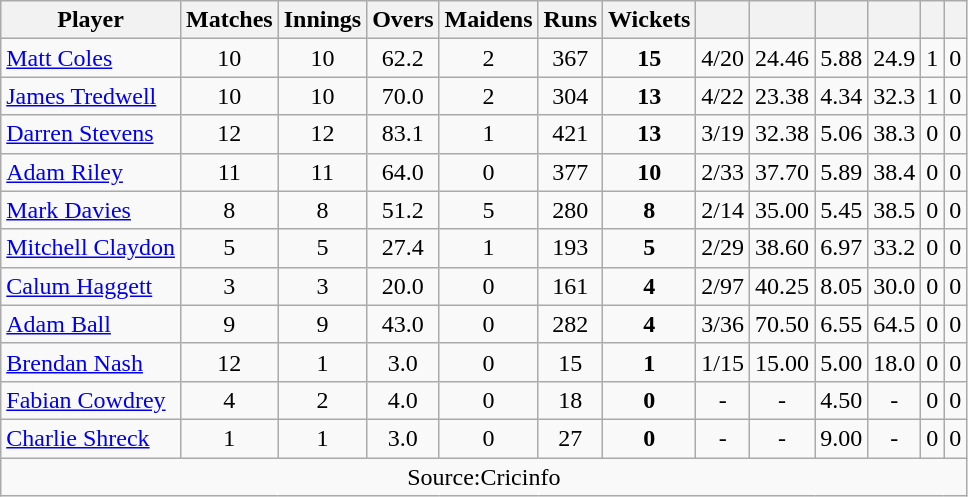<table class="wikitable" style="text-align:center">
<tr>
<th>Player</th>
<th>Matches</th>
<th>Innings</th>
<th>Overs</th>
<th>Maidens</th>
<th>Runs</th>
<th>Wickets</th>
<th></th>
<th></th>
<th></th>
<th></th>
<th></th>
<th></th>
</tr>
<tr>
<td align="left"><a href='#'>Matt Coles</a></td>
<td>10</td>
<td>10</td>
<td>62.2</td>
<td>2</td>
<td>367</td>
<td><strong>15</strong></td>
<td>4/20</td>
<td>24.46</td>
<td>5.88</td>
<td>24.9</td>
<td>1</td>
<td>0</td>
</tr>
<tr>
<td align="left"><a href='#'>James Tredwell</a></td>
<td>10</td>
<td>10</td>
<td>70.0</td>
<td>2</td>
<td>304</td>
<td><strong>13</strong></td>
<td>4/22</td>
<td>23.38</td>
<td>4.34</td>
<td>32.3</td>
<td>1</td>
<td>0</td>
</tr>
<tr>
<td align="left"><a href='#'>Darren Stevens</a></td>
<td>12</td>
<td>12</td>
<td>83.1</td>
<td>1</td>
<td>421</td>
<td><strong>13</strong></td>
<td>3/19</td>
<td>32.38</td>
<td>5.06</td>
<td>38.3</td>
<td>0</td>
<td>0</td>
</tr>
<tr>
<td align="left"><a href='#'>Adam Riley</a></td>
<td>11</td>
<td>11</td>
<td>64.0</td>
<td>0</td>
<td>377</td>
<td><strong>10</strong></td>
<td>2/33</td>
<td>37.70</td>
<td>5.89</td>
<td>38.4</td>
<td>0</td>
<td>0</td>
</tr>
<tr>
<td align="left"><a href='#'>Mark Davies</a></td>
<td>8</td>
<td>8</td>
<td>51.2</td>
<td>5</td>
<td>280</td>
<td><strong>8</strong></td>
<td>2/14</td>
<td>35.00</td>
<td>5.45</td>
<td>38.5</td>
<td>0</td>
<td>0</td>
</tr>
<tr>
<td align="left"><a href='#'>Mitchell Claydon</a></td>
<td>5</td>
<td>5</td>
<td>27.4</td>
<td>1</td>
<td>193</td>
<td><strong>5</strong></td>
<td>2/29</td>
<td>38.60</td>
<td>6.97</td>
<td>33.2</td>
<td>0</td>
<td>0</td>
</tr>
<tr>
<td align="left"><a href='#'>Calum Haggett</a></td>
<td>3</td>
<td>3</td>
<td>20.0</td>
<td>0</td>
<td>161</td>
<td><strong>4</strong></td>
<td>2/97</td>
<td>40.25</td>
<td>8.05</td>
<td>30.0</td>
<td>0</td>
<td>0</td>
</tr>
<tr>
<td align="left"><a href='#'>Adam Ball</a></td>
<td>9</td>
<td>9</td>
<td>43.0</td>
<td>0</td>
<td>282</td>
<td><strong>4</strong></td>
<td>3/36</td>
<td>70.50</td>
<td>6.55</td>
<td>64.5</td>
<td>0</td>
<td>0</td>
</tr>
<tr>
<td align="left"><a href='#'>Brendan Nash</a></td>
<td>12</td>
<td>1</td>
<td>3.0</td>
<td>0</td>
<td>15</td>
<td><strong>1</strong></td>
<td>1/15</td>
<td>15.00</td>
<td>5.00</td>
<td>18.0</td>
<td>0</td>
<td>0</td>
</tr>
<tr>
<td align="left"><a href='#'>Fabian Cowdrey</a></td>
<td>4</td>
<td>2</td>
<td>4.0</td>
<td>0</td>
<td>18</td>
<td><strong>0</strong></td>
<td>-</td>
<td>-</td>
<td>4.50</td>
<td>-</td>
<td>0</td>
<td>0</td>
</tr>
<tr>
<td align="left"><a href='#'>Charlie Shreck</a></td>
<td>1</td>
<td>1</td>
<td>3.0</td>
<td>0</td>
<td>27</td>
<td><strong>0</strong></td>
<td>-</td>
<td>-</td>
<td>9.00</td>
<td>-</td>
<td>0</td>
<td>0</td>
</tr>
<tr>
<td colspan="14">Source:Cricinfo</td>
</tr>
</table>
